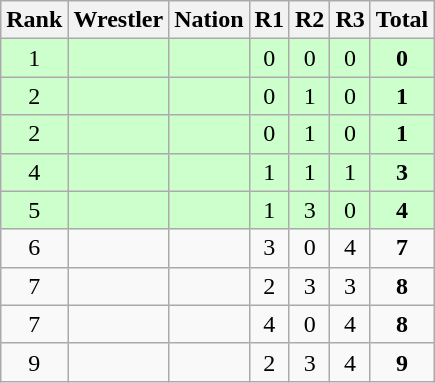<table class="wikitable sortable" style="text-align:center;">
<tr>
<th>Rank</th>
<th>Wrestler</th>
<th>Nation</th>
<th>R1</th>
<th>R2</th>
<th>R3</th>
<th>Total</th>
</tr>
<tr style="background:#cfc;">
<td>1</td>
<td align=left></td>
<td align=left></td>
<td>0</td>
<td>0</td>
<td>0</td>
<td><strong>0</strong></td>
</tr>
<tr style="background:#cfc;">
<td>2</td>
<td align=left></td>
<td align=left></td>
<td>0</td>
<td>1</td>
<td>0</td>
<td><strong>1</strong></td>
</tr>
<tr style="background:#cfc;">
<td>2</td>
<td align=left></td>
<td align=left></td>
<td>0</td>
<td>1</td>
<td>0</td>
<td><strong>1</strong></td>
</tr>
<tr style="background:#cfc;">
<td>4</td>
<td align=left></td>
<td align=left></td>
<td>1</td>
<td>1</td>
<td>1</td>
<td><strong>3</strong></td>
</tr>
<tr style="background:#cfc;">
<td>5</td>
<td align=left></td>
<td align=left></td>
<td>1</td>
<td>3</td>
<td>0</td>
<td><strong>4</strong></td>
</tr>
<tr>
<td>6</td>
<td align=left></td>
<td align=left></td>
<td>3</td>
<td>0</td>
<td>4</td>
<td><strong>7</strong></td>
</tr>
<tr>
<td>7</td>
<td align=left></td>
<td align=left></td>
<td>2</td>
<td>3</td>
<td>3</td>
<td><strong>8</strong></td>
</tr>
<tr>
<td>7</td>
<td align=left></td>
<td align=left></td>
<td>4</td>
<td>0</td>
<td>4</td>
<td><strong>8</strong></td>
</tr>
<tr>
<td>9</td>
<td align=left></td>
<td align=left></td>
<td>2</td>
<td>3</td>
<td>4</td>
<td><strong>9</strong></td>
</tr>
</table>
